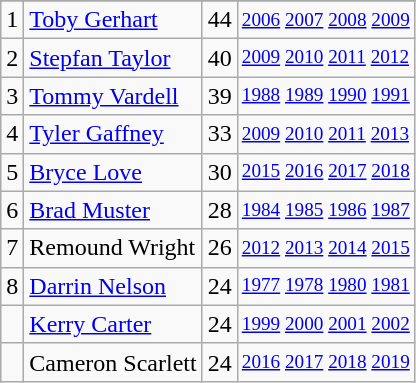<table class="wikitable">
<tr>
</tr>
<tr>
<td>1</td>
<td><a href='#'>Toby Gerhart</a></td>
<td>44</td>
<td style="font-size:80%;"><a href='#'>2006</a> <a href='#'>2007</a> <a href='#'>2008</a> <a href='#'>2009</a></td>
</tr>
<tr>
<td>2</td>
<td><a href='#'>Stepfan Taylor</a></td>
<td>40</td>
<td style="font-size:80%;"><a href='#'>2009</a> <a href='#'>2010</a> <a href='#'>2011</a> <a href='#'>2012</a></td>
</tr>
<tr>
<td>3</td>
<td><a href='#'>Tommy Vardell</a></td>
<td>39</td>
<td style="font-size:80%;"><a href='#'>1988</a> <a href='#'>1989</a> <a href='#'>1990</a> <a href='#'>1991</a></td>
</tr>
<tr>
<td>4</td>
<td><a href='#'>Tyler Gaffney</a></td>
<td>33</td>
<td style="font-size:80%;"><a href='#'>2009</a> <a href='#'>2010</a> <a href='#'>2011</a> <a href='#'>2013</a></td>
</tr>
<tr>
<td>5</td>
<td><a href='#'>Bryce Love</a></td>
<td>30</td>
<td style="font-size:80%;"><a href='#'>2015</a> <a href='#'>2016</a> <a href='#'>2017</a> <a href='#'>2018</a></td>
</tr>
<tr>
<td>6</td>
<td><a href='#'>Brad Muster</a></td>
<td>28</td>
<td style="font-size:80%;"><a href='#'>1984</a> <a href='#'>1985</a> <a href='#'>1986</a> <a href='#'>1987</a></td>
</tr>
<tr>
<td>7</td>
<td>Remound Wright</td>
<td>26</td>
<td style="font-size:80%;"><a href='#'>2012</a> <a href='#'>2013</a> <a href='#'>2014</a> <a href='#'>2015</a></td>
</tr>
<tr>
<td>8</td>
<td><a href='#'>Darrin Nelson</a></td>
<td>24</td>
<td style="font-size:80%;"><a href='#'>1977</a> <a href='#'>1978</a> <a href='#'>1980</a> <a href='#'>1981</a></td>
</tr>
<tr>
<td></td>
<td><a href='#'>Kerry Carter</a></td>
<td>24</td>
<td style="font-size:80%;"><a href='#'>1999</a> <a href='#'>2000</a> <a href='#'>2001</a> <a href='#'>2002</a></td>
</tr>
<tr>
<td></td>
<td>Cameron Scarlett</td>
<td>24</td>
<td style="font-size:80%;"><a href='#'>2016</a> <a href='#'>2017</a> <a href='#'>2018</a> <a href='#'>2019</a></td>
</tr>
</table>
